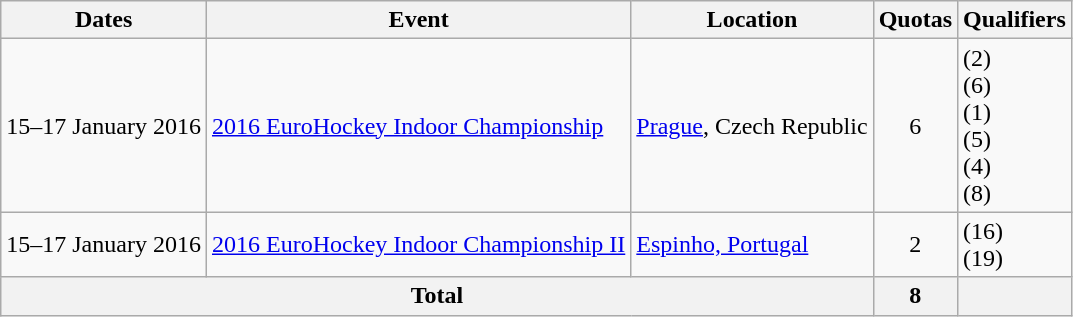<table class="wikitable">
<tr>
<th>Dates</th>
<th>Event</th>
<th>Location</th>
<th>Quotas</th>
<th>Qualifiers</th>
</tr>
<tr>
<td>15–17 January 2016</td>
<td><a href='#'>2016 EuroHockey Indoor Championship</a></td>
<td><a href='#'>Prague</a>, Czech Republic</td>
<td align=center>6</td>
<td> (2)<br> (6)<br> (1)<br> (5)<br> (4)<br> (8)</td>
</tr>
<tr>
<td>15–17 January 2016</td>
<td><a href='#'>2016 EuroHockey Indoor Championship II</a></td>
<td><a href='#'>Espinho, Portugal</a></td>
<td align=center>2</td>
<td> (16)<br> (19)</td>
</tr>
<tr>
<th colspan=3>Total</th>
<th>8</th>
<th></th>
</tr>
</table>
